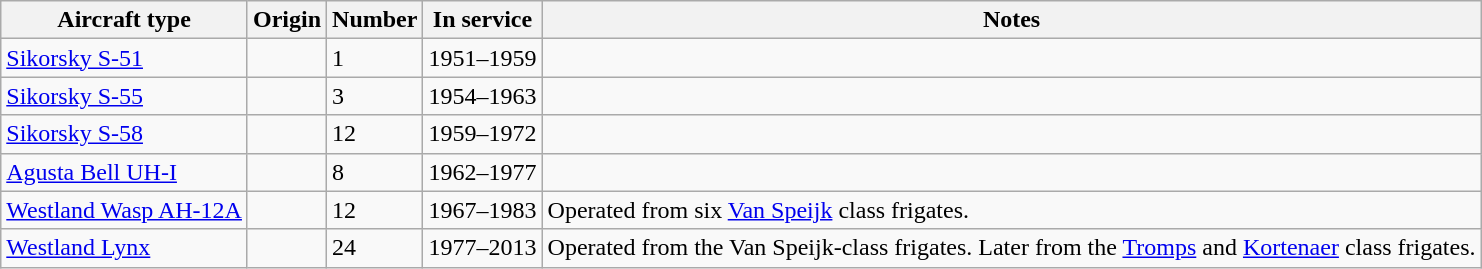<table class="wikitable sortable">
<tr>
<th>Aircraft type</th>
<th>Origin</th>
<th>Number</th>
<th>In service</th>
<th>Notes</th>
</tr>
<tr>
<td><a href='#'>Sikorsky S-51</a></td>
<td></td>
<td>1</td>
<td>1951–1959</td>
<td></td>
</tr>
<tr>
<td><a href='#'>Sikorsky S-55</a></td>
<td></td>
<td>3</td>
<td>1954–1963</td>
<td></td>
</tr>
<tr>
<td><a href='#'>Sikorsky S-58</a></td>
<td></td>
<td>12</td>
<td>1959–1972</td>
<td></td>
</tr>
<tr>
<td><a href='#'>Agusta Bell UH-I</a></td>
<td><br></td>
<td>8</td>
<td>1962–1977</td>
<td></td>
</tr>
<tr>
<td><a href='#'>Westland Wasp AH-12A</a></td>
<td></td>
<td>12</td>
<td>1967–1983</td>
<td>Operated from six <a href='#'>Van Speijk</a> class frigates.</td>
</tr>
<tr>
<td><a href='#'>Westland Lynx</a></td>
<td></td>
<td>24</td>
<td>1977–2013</td>
<td>Operated from the Van Speijk-class frigates. Later from the <a href='#'>Tromps</a> and <a href='#'>Kortenaer</a> class frigates.</td>
</tr>
</table>
